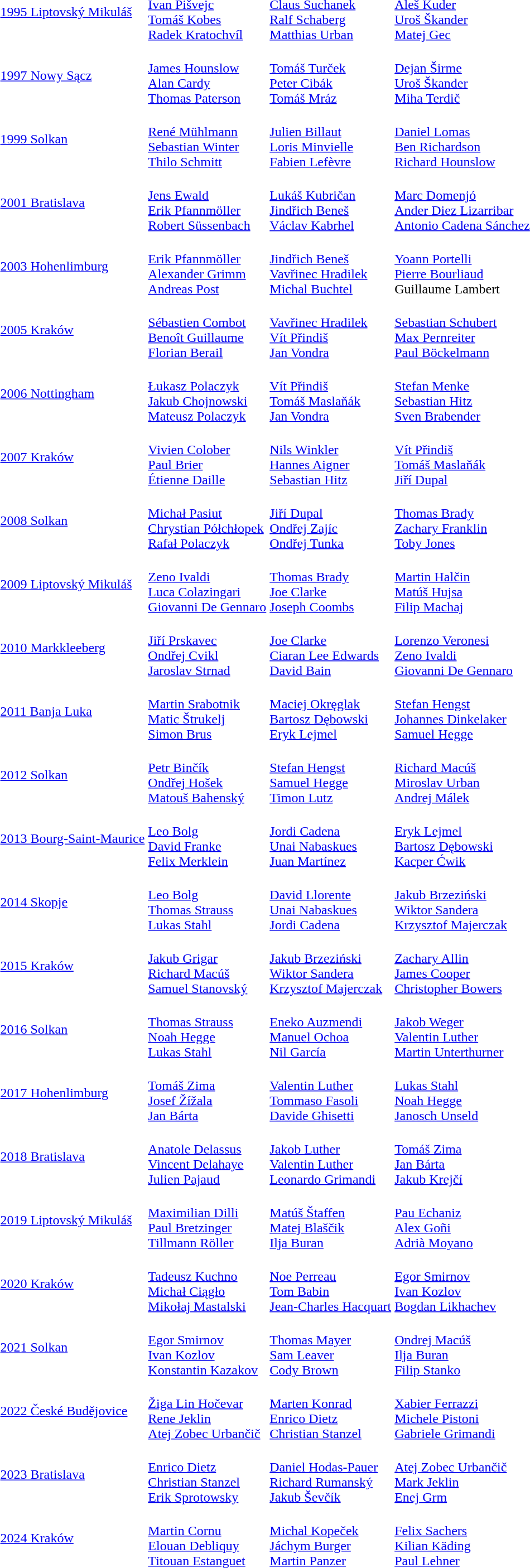<table>
<tr>
<td><a href='#'>1995 Liptovský Mikuláš</a></td>
<td><br><a href='#'>Ivan Pišvejc</a><br><a href='#'>Tomáš Kobes</a><br><a href='#'>Radek Kratochvíl</a></td>
<td><br><a href='#'>Claus Suchanek</a><br><a href='#'>Ralf Schaberg</a><br><a href='#'>Matthias Urban</a></td>
<td><br><a href='#'>Aleš Kuder</a><br><a href='#'>Uroš Škander</a><br><a href='#'>Matej Gec</a></td>
</tr>
<tr>
<td><a href='#'>1997 Nowy Sącz</a></td>
<td><br><a href='#'>James Hounslow</a><br><a href='#'>Alan Cardy</a><br><a href='#'>Thomas Paterson</a></td>
<td><br><a href='#'>Tomáš Turček</a><br><a href='#'>Peter Cibák</a><br><a href='#'>Tomáš Mráz</a></td>
<td><br><a href='#'>Dejan Širme</a><br><a href='#'>Uroš Škander</a><br><a href='#'>Miha Terdič</a></td>
</tr>
<tr>
<td><a href='#'>1999 Solkan</a></td>
<td><br><a href='#'>René Mühlmann</a><br><a href='#'>Sebastian Winter</a><br><a href='#'>Thilo Schmitt</a></td>
<td><br><a href='#'>Julien Billaut</a><br><a href='#'>Loris Minvielle</a><br><a href='#'>Fabien Lefèvre</a></td>
<td><br><a href='#'>Daniel Lomas</a><br><a href='#'>Ben Richardson</a><br><a href='#'>Richard Hounslow</a></td>
</tr>
<tr>
<td><a href='#'>2001 Bratislava</a></td>
<td><br><a href='#'>Jens Ewald</a><br><a href='#'>Erik Pfannmöller</a><br><a href='#'>Robert Süssenbach</a></td>
<td><br><a href='#'>Lukáš Kubričan</a><br><a href='#'>Jindřich Beneš</a><br><a href='#'>Václav Kabrhel</a></td>
<td><br><a href='#'>Marc Domenjó</a><br><a href='#'>Ander Diez Lizarribar</a><br><a href='#'>Antonio Cadena Sánchez</a></td>
</tr>
<tr>
<td><a href='#'>2003 Hohenlimburg</a></td>
<td><br><a href='#'>Erik Pfannmöller</a><br><a href='#'>Alexander Grimm</a><br><a href='#'>Andreas Post</a></td>
<td><br><a href='#'>Jindřich Beneš</a><br><a href='#'>Vavřinec Hradilek</a><br><a href='#'>Michal Buchtel</a></td>
<td><br><a href='#'>Yoann Portelli</a><br><a href='#'>Pierre Bourliaud</a><br>Guillaume Lambert</td>
</tr>
<tr>
<td><a href='#'>2005 Kraków</a></td>
<td><br><a href='#'>Sébastien Combot</a><br><a href='#'>Benoît Guillaume</a><br><a href='#'>Florian Berail</a></td>
<td><br><a href='#'>Vavřinec Hradilek</a><br><a href='#'>Vít Přindiš</a><br><a href='#'>Jan Vondra</a></td>
<td><br><a href='#'>Sebastian Schubert</a><br><a href='#'>Max Pernreiter</a><br><a href='#'>Paul Böckelmann</a></td>
</tr>
<tr>
<td><a href='#'>2006 Nottingham</a></td>
<td><br><a href='#'>Łukasz Polaczyk</a><br><a href='#'>Jakub Chojnowski</a><br><a href='#'>Mateusz Polaczyk</a></td>
<td><br><a href='#'>Vít Přindiš</a><br><a href='#'>Tomáš Maslaňák</a><br><a href='#'>Jan Vondra</a></td>
<td><br><a href='#'>Stefan Menke</a><br><a href='#'>Sebastian Hitz</a><br><a href='#'>Sven Brabender</a></td>
</tr>
<tr>
<td><a href='#'>2007 Kraków</a></td>
<td><br><a href='#'>Vivien Colober</a><br><a href='#'>Paul Brier</a><br><a href='#'>Étienne Daille</a></td>
<td><br><a href='#'>Nils Winkler</a><br><a href='#'>Hannes Aigner</a><br><a href='#'>Sebastian Hitz</a></td>
<td><br><a href='#'>Vít Přindiš</a><br><a href='#'>Tomáš Maslaňák</a><br><a href='#'>Jiří Dupal</a></td>
</tr>
<tr>
<td><a href='#'>2008 Solkan</a></td>
<td><br><a href='#'>Michał Pasiut</a><br><a href='#'>Chrystian Półchłopek</a><br><a href='#'>Rafał Polaczyk</a></td>
<td><br><a href='#'>Jiří Dupal</a><br><a href='#'>Ondřej Zajíc</a><br><a href='#'>Ondřej Tunka</a></td>
<td><br><a href='#'>Thomas Brady</a><br><a href='#'>Zachary Franklin</a><br><a href='#'>Toby Jones</a></td>
</tr>
<tr>
<td><a href='#'>2009 Liptovský Mikuláš</a></td>
<td><br><a href='#'>Zeno Ivaldi</a><br><a href='#'>Luca Colazingari</a><br><a href='#'>Giovanni De Gennaro</a></td>
<td><br><a href='#'>Thomas Brady</a><br><a href='#'>Joe Clarke</a><br><a href='#'>Joseph Coombs</a></td>
<td><br><a href='#'>Martin Halčin</a><br><a href='#'>Matúš Hujsa</a><br><a href='#'>Filip Machaj</a></td>
</tr>
<tr>
<td><a href='#'>2010 Markkleeberg</a></td>
<td><br><a href='#'>Jiří Prskavec</a><br><a href='#'>Ondřej Cvikl</a><br><a href='#'>Jaroslav Strnad</a></td>
<td><br><a href='#'>Joe Clarke</a><br><a href='#'>Ciaran Lee Edwards</a><br><a href='#'>David Bain</a></td>
<td><br><a href='#'>Lorenzo Veronesi</a><br><a href='#'>Zeno Ivaldi</a><br><a href='#'>Giovanni De Gennaro</a></td>
</tr>
<tr>
<td><a href='#'>2011 Banja Luka</a></td>
<td><br><a href='#'>Martin Srabotnik</a><br><a href='#'>Matic Štrukelj</a><br><a href='#'>Simon Brus</a></td>
<td><br><a href='#'>Maciej Okręglak</a><br><a href='#'>Bartosz Dębowski</a><br><a href='#'>Eryk Lejmel</a></td>
<td><br><a href='#'>Stefan Hengst</a><br><a href='#'>Johannes Dinkelaker</a><br><a href='#'>Samuel Hegge</a></td>
</tr>
<tr>
<td><a href='#'>2012 Solkan</a></td>
<td><br><a href='#'>Petr Binčík</a><br><a href='#'>Ondřej Hošek</a><br><a href='#'>Matouš Bahenský</a></td>
<td><br><a href='#'>Stefan Hengst</a><br><a href='#'>Samuel Hegge</a><br><a href='#'>Timon Lutz</a></td>
<td><br><a href='#'>Richard Macúš</a><br><a href='#'>Miroslav Urban</a><br><a href='#'>Andrej Málek</a></td>
</tr>
<tr>
<td><a href='#'>2013 Bourg-Saint-Maurice</a></td>
<td><br><a href='#'>Leo Bolg</a><br><a href='#'>David Franke</a><br><a href='#'>Felix Merklein</a></td>
<td><br><a href='#'>Jordi Cadena</a><br><a href='#'>Unai Nabaskues</a><br><a href='#'>Juan Martínez</a></td>
<td><br><a href='#'>Eryk Lejmel</a><br><a href='#'>Bartosz Dębowski</a><br><a href='#'>Kacper Ćwik</a></td>
</tr>
<tr>
<td><a href='#'>2014 Skopje</a></td>
<td><br><a href='#'>Leo Bolg</a><br><a href='#'>Thomas Strauss</a><br><a href='#'>Lukas Stahl</a></td>
<td><br><a href='#'>David Llorente</a><br><a href='#'>Unai Nabaskues</a><br><a href='#'>Jordi Cadena</a></td>
<td><br><a href='#'>Jakub Brzeziński</a><br><a href='#'>Wiktor Sandera</a><br><a href='#'>Krzysztof Majerczak</a></td>
</tr>
<tr>
<td><a href='#'>2015 Kraków</a></td>
<td><br><a href='#'>Jakub Grigar</a><br><a href='#'>Richard Macúš</a><br><a href='#'>Samuel Stanovský</a></td>
<td><br><a href='#'>Jakub Brzeziński</a><br><a href='#'>Wiktor Sandera</a><br><a href='#'>Krzysztof Majerczak</a></td>
<td><br><a href='#'>Zachary Allin</a><br><a href='#'>James Cooper</a><br><a href='#'>Christopher Bowers</a></td>
</tr>
<tr>
<td><a href='#'>2016 Solkan</a></td>
<td><br><a href='#'>Thomas Strauss</a><br><a href='#'>Noah Hegge</a><br><a href='#'>Lukas Stahl</a></td>
<td><br><a href='#'>Eneko Auzmendi</a><br><a href='#'>Manuel Ochoa</a><br><a href='#'>Nil García</a></td>
<td><br><a href='#'>Jakob Weger</a><br><a href='#'>Valentin Luther</a><br><a href='#'>Martin Unterthurner</a></td>
</tr>
<tr>
<td><a href='#'>2017 Hohenlimburg</a></td>
<td><br><a href='#'>Tomáš Zima</a><br><a href='#'>Josef Žížala</a><br><a href='#'>Jan Bárta</a></td>
<td><br><a href='#'>Valentin Luther</a><br><a href='#'>Tommaso Fasoli</a><br><a href='#'>Davide Ghisetti</a></td>
<td><br><a href='#'>Lukas Stahl</a><br><a href='#'>Noah Hegge</a><br><a href='#'>Janosch Unseld</a></td>
</tr>
<tr>
<td><a href='#'>2018 Bratislava</a></td>
<td><br><a href='#'>Anatole Delassus</a><br><a href='#'>Vincent Delahaye</a><br><a href='#'>Julien Pajaud</a></td>
<td><br><a href='#'>Jakob Luther</a><br><a href='#'>Valentin Luther</a><br><a href='#'>Leonardo Grimandi</a></td>
<td><br><a href='#'>Tomáš Zima</a><br><a href='#'>Jan Bárta</a><br><a href='#'>Jakub Krejčí</a></td>
</tr>
<tr>
<td><a href='#'>2019 Liptovský Mikuláš</a></td>
<td><br><a href='#'>Maximilian Dilli</a><br><a href='#'>Paul Bretzinger</a><br><a href='#'>Tillmann Röller</a></td>
<td><br><a href='#'>Matúš Štaffen</a><br><a href='#'>Matej Blaščik</a><br><a href='#'>Ilja Buran</a></td>
<td><br><a href='#'>Pau Echaniz</a><br><a href='#'>Alex Goñi</a><br><a href='#'>Adrià Moyano</a></td>
</tr>
<tr>
<td><a href='#'>2020 Kraków</a></td>
<td><br><a href='#'>Tadeusz Kuchno</a><br><a href='#'>Michał Ciągło</a><br><a href='#'>Mikołaj Mastalski</a></td>
<td><br><a href='#'>Noe Perreau</a><br><a href='#'>Tom Babin</a><br><a href='#'>Jean-Charles Hacquart</a></td>
<td><br><a href='#'>Egor Smirnov</a><br><a href='#'>Ivan Kozlov</a><br><a href='#'>Bogdan Likhachev</a></td>
</tr>
<tr>
<td><a href='#'>2021 Solkan</a></td>
<td><br><a href='#'>Egor Smirnov</a><br><a href='#'>Ivan Kozlov</a><br><a href='#'>Konstantin Kazakov</a></td>
<td><br><a href='#'>Thomas Mayer</a><br><a href='#'>Sam Leaver</a><br><a href='#'>Cody Brown</a></td>
<td><br><a href='#'>Ondrej Macúš</a><br><a href='#'>Ilja Buran</a><br><a href='#'>Filip Stanko</a></td>
</tr>
<tr>
<td><a href='#'>2022 České Budějovice</a></td>
<td><br><a href='#'>Žiga Lin Hočevar</a><br><a href='#'>Rene Jeklin</a><br><a href='#'>Atej Zobec Urbančič</a></td>
<td><br><a href='#'>Marten Konrad</a><br><a href='#'>Enrico Dietz</a><br><a href='#'>Christian Stanzel</a></td>
<td><br><a href='#'>Xabier Ferrazzi</a><br><a href='#'>Michele Pistoni</a><br><a href='#'>Gabriele Grimandi</a></td>
</tr>
<tr>
<td><a href='#'>2023 Bratislava</a></td>
<td><br><a href='#'>Enrico Dietz</a><br><a href='#'>Christian Stanzel</a><br><a href='#'>Erik Sprotowsky</a></td>
<td><br><a href='#'>Daniel Hodas-Pauer</a><br><a href='#'>Richard Rumanský</a><br><a href='#'>Jakub Ševčík</a></td>
<td><br><a href='#'>Atej Zobec Urbančič</a><br><a href='#'>Mark Jeklin</a><br><a href='#'>Enej Grm</a></td>
</tr>
<tr>
<td><a href='#'>2024 Kraków</a></td>
<td><br><a href='#'>Martin Cornu</a><br><a href='#'>Elouan Debliquy</a><br><a href='#'>Titouan Estanguet</a></td>
<td><br><a href='#'>Michal Kopeček</a><br><a href='#'>Jáchym Burger</a><br><a href='#'>Martin Panzer</a></td>
<td><br><a href='#'>Felix Sachers</a><br><a href='#'>Kilian Käding</a><br><a href='#'>Paul Lehner</a></td>
</tr>
</table>
